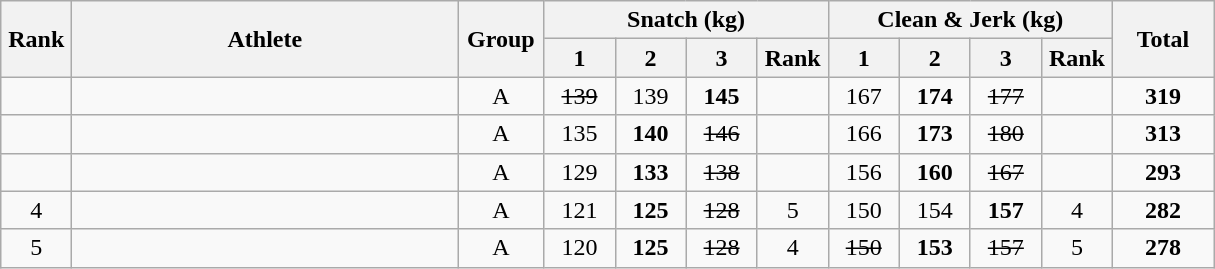<table class = "wikitable" style="text-align:center;">
<tr>
<th rowspan=2 width=40>Rank</th>
<th rowspan=2 width=250>Athlete</th>
<th rowspan=2 width=50>Group</th>
<th colspan=4>Snatch (kg)</th>
<th colspan=4>Clean & Jerk (kg)</th>
<th rowspan=2 width=60>Total</th>
</tr>
<tr>
<th width=40>1</th>
<th width=40>2</th>
<th width=40>3</th>
<th width=40>Rank</th>
<th width=40>1</th>
<th width=40>2</th>
<th width=40>3</th>
<th width=40>Rank</th>
</tr>
<tr>
<td></td>
<td align=left></td>
<td>A</td>
<td><s>139</s></td>
<td>139</td>
<td><strong>145</strong></td>
<td></td>
<td>167</td>
<td><strong>174</strong></td>
<td><s>177</s></td>
<td></td>
<td><strong>319</strong></td>
</tr>
<tr>
<td></td>
<td align=left></td>
<td>A</td>
<td>135</td>
<td><strong>140</strong></td>
<td><s>146</s></td>
<td></td>
<td>166</td>
<td><strong>173</strong></td>
<td><s>180</s></td>
<td></td>
<td><strong>313</strong></td>
</tr>
<tr>
<td></td>
<td align=left></td>
<td>A</td>
<td>129</td>
<td><strong>133</strong></td>
<td><s>138</s></td>
<td></td>
<td>156</td>
<td><strong>160</strong></td>
<td><s>167</s></td>
<td></td>
<td><strong>293</strong></td>
</tr>
<tr>
<td>4</td>
<td align=left></td>
<td>A</td>
<td>121</td>
<td><strong>125</strong></td>
<td><s>128</s></td>
<td>5</td>
<td>150</td>
<td>154</td>
<td><strong>157</strong></td>
<td>4</td>
<td><strong>282</strong></td>
</tr>
<tr>
<td>5</td>
<td align=left></td>
<td>A</td>
<td>120</td>
<td><strong>125</strong></td>
<td><s>128</s></td>
<td>4</td>
<td><s>150</s></td>
<td><strong>153</strong></td>
<td><s>157</s></td>
<td>5</td>
<td><strong>278</strong></td>
</tr>
</table>
